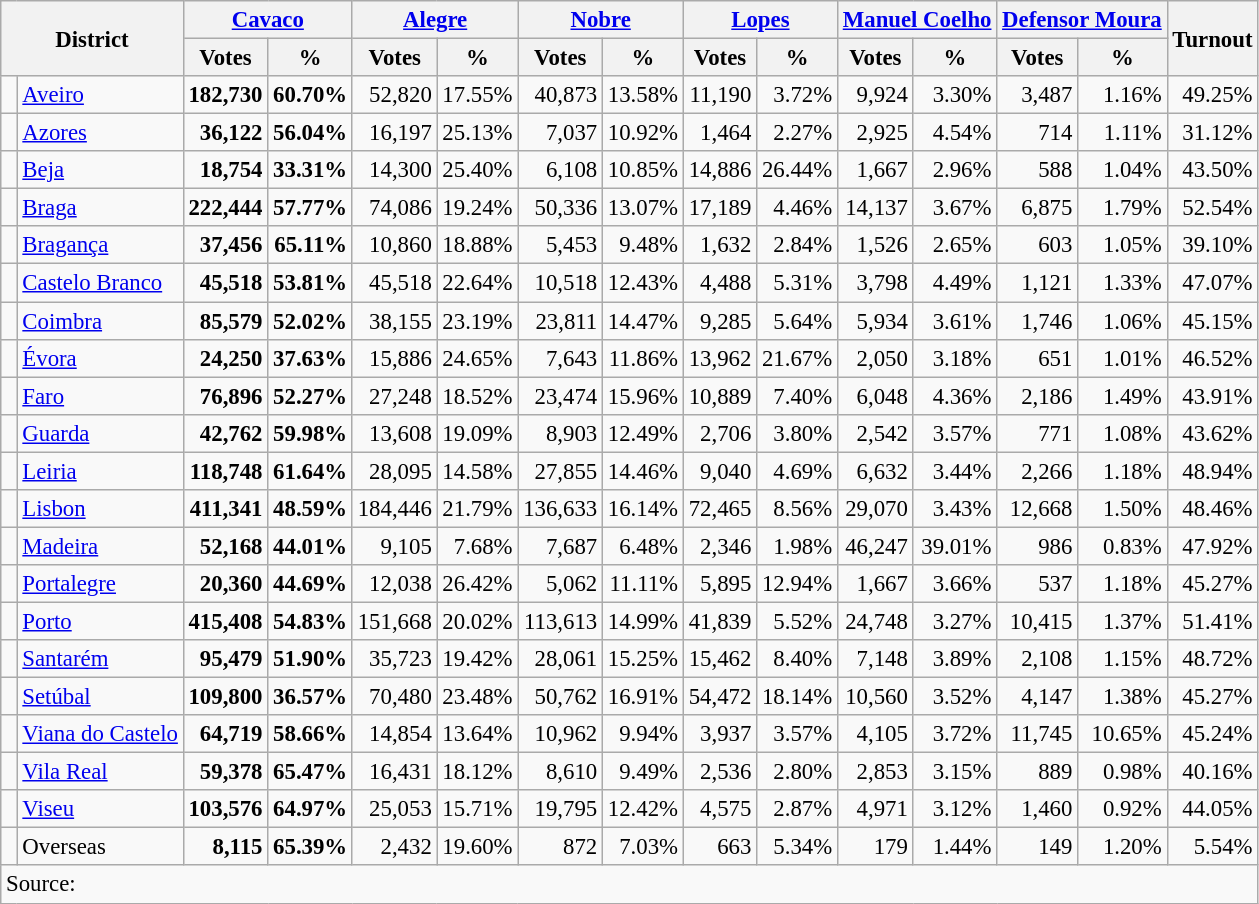<table class="wikitable sortable" style="text-align:right; font-size:95%">
<tr>
<th colspan="2" rowspan="2">District</th>
<th colspan="2"><a href='#'>Cavaco</a></th>
<th colspan="2"><a href='#'>Alegre</a></th>
<th colspan="2"><a href='#'>Nobre</a></th>
<th colspan="2"><a href='#'>Lopes</a></th>
<th colspan="2"><a href='#'>Manuel Coelho</a></th>
<th colspan="2"><a href='#'>Defensor Moura</a></th>
<th rowspan="2">Turnout</th>
</tr>
<tr>
<th>Votes</th>
<th>%</th>
<th>Votes</th>
<th>%</th>
<th>Votes</th>
<th>%</th>
<th>Votes</th>
<th>%</th>
<th>Votes</th>
<th>%</th>
<th>Votes</th>
<th>%</th>
</tr>
<tr>
<td> </td>
<td style="text-align:left;"><a href='#'>Aveiro</a></td>
<td><strong>182,730</strong></td>
<td><strong>60.70%</strong></td>
<td>52,820</td>
<td>17.55%</td>
<td>40,873</td>
<td>13.58%</td>
<td>11,190</td>
<td>3.72%</td>
<td>9,924</td>
<td>3.30%</td>
<td>3,487</td>
<td>1.16%</td>
<td>49.25%</td>
</tr>
<tr>
<td> </td>
<td style="text-align:left;"><a href='#'>Azores</a></td>
<td><strong>36,122</strong></td>
<td><strong>56.04%</strong></td>
<td>16,197</td>
<td>25.13%</td>
<td>7,037</td>
<td>10.92%</td>
<td>1,464</td>
<td>2.27%</td>
<td>2,925</td>
<td>4.54%</td>
<td>714</td>
<td>1.11%</td>
<td>31.12%</td>
</tr>
<tr>
<td> </td>
<td style="text-align:left;"><a href='#'>Beja</a></td>
<td><strong>18,754</strong></td>
<td><strong>33.31%</strong></td>
<td>14,300</td>
<td>25.40%</td>
<td>6,108</td>
<td>10.85%</td>
<td>14,886</td>
<td>26.44%</td>
<td>1,667</td>
<td>2.96%</td>
<td>588</td>
<td>1.04%</td>
<td>43.50%</td>
</tr>
<tr>
<td> </td>
<td style="text-align:left;"><a href='#'>Braga</a></td>
<td><strong>222,444</strong></td>
<td><strong>57.77%</strong></td>
<td>74,086</td>
<td>19.24%</td>
<td>50,336</td>
<td>13.07%</td>
<td>17,189</td>
<td>4.46%</td>
<td>14,137</td>
<td>3.67%</td>
<td>6,875</td>
<td>1.79%</td>
<td>52.54%</td>
</tr>
<tr>
<td> </td>
<td style="text-align:left;"><a href='#'>Bragança</a></td>
<td><strong>37,456</strong></td>
<td><strong>65.11%</strong></td>
<td>10,860</td>
<td>18.88%</td>
<td>5,453</td>
<td>9.48%</td>
<td>1,632</td>
<td>2.84%</td>
<td>1,526</td>
<td>2.65%</td>
<td>603</td>
<td>1.05%</td>
<td>39.10%</td>
</tr>
<tr>
<td> </td>
<td style="text-align:left;"><a href='#'>Castelo Branco</a></td>
<td><strong>45,518</strong></td>
<td><strong>53.81%</strong></td>
<td>45,518</td>
<td>22.64%</td>
<td>10,518</td>
<td>12.43%</td>
<td>4,488</td>
<td>5.31%</td>
<td>3,798</td>
<td>4.49%</td>
<td>1,121</td>
<td>1.33%</td>
<td>47.07%</td>
</tr>
<tr>
<td> </td>
<td style="text-align:left;"><a href='#'>Coimbra</a></td>
<td><strong>85,579</strong></td>
<td><strong>52.02%</strong></td>
<td>38,155</td>
<td>23.19%</td>
<td>23,811</td>
<td>14.47%</td>
<td>9,285</td>
<td>5.64%</td>
<td>5,934</td>
<td>3.61%</td>
<td>1,746</td>
<td>1.06%</td>
<td>45.15%</td>
</tr>
<tr>
<td> </td>
<td style="text-align:left;"><a href='#'>Évora</a></td>
<td><strong>24,250</strong></td>
<td><strong>37.63%</strong></td>
<td>15,886</td>
<td>24.65%</td>
<td>7,643</td>
<td>11.86%</td>
<td>13,962</td>
<td>21.67%</td>
<td>2,050</td>
<td>3.18%</td>
<td>651</td>
<td>1.01%</td>
<td>46.52%</td>
</tr>
<tr>
<td> </td>
<td style="text-align:left;"><a href='#'>Faro</a></td>
<td><strong>76,896</strong></td>
<td><strong>52.27%</strong></td>
<td>27,248</td>
<td>18.52%</td>
<td>23,474</td>
<td>15.96%</td>
<td>10,889</td>
<td>7.40%</td>
<td>6,048</td>
<td>4.36%</td>
<td>2,186</td>
<td>1.49%</td>
<td>43.91%</td>
</tr>
<tr>
<td> </td>
<td style="text-align:left;"><a href='#'>Guarda</a></td>
<td><strong>42,762</strong></td>
<td><strong>59.98%</strong></td>
<td>13,608</td>
<td>19.09%</td>
<td>8,903</td>
<td>12.49%</td>
<td>2,706</td>
<td>3.80%</td>
<td>2,542</td>
<td>3.57%</td>
<td>771</td>
<td>1.08%</td>
<td>43.62%</td>
</tr>
<tr>
<td> </td>
<td style="text-align:left;"><a href='#'>Leiria</a></td>
<td><strong>118,748</strong></td>
<td><strong>61.64%</strong></td>
<td>28,095</td>
<td>14.58%</td>
<td>27,855</td>
<td>14.46%</td>
<td>9,040</td>
<td>4.69%</td>
<td>6,632</td>
<td>3.44%</td>
<td>2,266</td>
<td>1.18%</td>
<td>48.94%</td>
</tr>
<tr>
<td> </td>
<td style="text-align:left;"><a href='#'>Lisbon</a></td>
<td><strong>411,341</strong></td>
<td><strong>48.59%</strong></td>
<td>184,446</td>
<td>21.79%</td>
<td>136,633</td>
<td>16.14%</td>
<td>72,465</td>
<td>8.56%</td>
<td>29,070</td>
<td>3.43%</td>
<td>12,668</td>
<td>1.50%</td>
<td>48.46%</td>
</tr>
<tr>
<td> </td>
<td style="text-align:left;"><a href='#'>Madeira</a></td>
<td><strong>52,168</strong></td>
<td><strong>44.01%</strong></td>
<td>9,105</td>
<td>7.68%</td>
<td>7,687</td>
<td>6.48%</td>
<td>2,346</td>
<td>1.98%</td>
<td>46,247</td>
<td>39.01%</td>
<td>986</td>
<td>0.83%</td>
<td>47.92%</td>
</tr>
<tr>
<td> </td>
<td style="text-align:left;"><a href='#'>Portalegre</a></td>
<td><strong>20,360</strong></td>
<td><strong>44.69%</strong></td>
<td>12,038</td>
<td>26.42%</td>
<td>5,062</td>
<td>11.11%</td>
<td>5,895</td>
<td>12.94%</td>
<td>1,667</td>
<td>3.66%</td>
<td>537</td>
<td>1.18%</td>
<td>45.27%</td>
</tr>
<tr>
<td> </td>
<td style="text-align:left;"><a href='#'>Porto</a></td>
<td><strong>415,408</strong></td>
<td><strong>54.83%</strong></td>
<td>151,668</td>
<td>20.02%</td>
<td>113,613</td>
<td>14.99%</td>
<td>41,839</td>
<td>5.52%</td>
<td>24,748</td>
<td>3.27%</td>
<td>10,415</td>
<td>1.37%</td>
<td>51.41%</td>
</tr>
<tr>
<td> </td>
<td style="text-align:left;"><a href='#'>Santarém</a></td>
<td><strong>95,479</strong></td>
<td><strong>51.90%</strong></td>
<td>35,723</td>
<td>19.42%</td>
<td>28,061</td>
<td>15.25%</td>
<td>15,462</td>
<td>8.40%</td>
<td>7,148</td>
<td>3.89%</td>
<td>2,108</td>
<td>1.15%</td>
<td>48.72%</td>
</tr>
<tr>
<td> </td>
<td style="text-align:left;"><a href='#'>Setúbal</a></td>
<td><strong>109,800</strong></td>
<td><strong>36.57%</strong></td>
<td>70,480</td>
<td>23.48%</td>
<td>50,762</td>
<td>16.91%</td>
<td>54,472</td>
<td>18.14%</td>
<td>10,560</td>
<td>3.52%</td>
<td>4,147</td>
<td>1.38%</td>
<td>45.27%</td>
</tr>
<tr>
<td> </td>
<td style="text-align:left;"><a href='#'>Viana do Castelo</a></td>
<td><strong>64,719</strong></td>
<td><strong>58.66%</strong></td>
<td>14,854</td>
<td>13.64%</td>
<td>10,962</td>
<td>9.94%</td>
<td>3,937</td>
<td>3.57%</td>
<td>4,105</td>
<td>3.72%</td>
<td>11,745</td>
<td>10.65%</td>
<td>45.24%</td>
</tr>
<tr>
<td> </td>
<td style="text-align:left;"><a href='#'>Vila Real</a></td>
<td><strong>59,378</strong></td>
<td><strong>65.47%</strong></td>
<td>16,431</td>
<td>18.12%</td>
<td>8,610</td>
<td>9.49%</td>
<td>2,536</td>
<td>2.80%</td>
<td>2,853</td>
<td>3.15%</td>
<td>889</td>
<td>0.98%</td>
<td>40.16%</td>
</tr>
<tr>
<td> </td>
<td style="text-align:left;"><a href='#'>Viseu</a></td>
<td><strong>103,576</strong></td>
<td><strong>64.97%</strong></td>
<td>25,053</td>
<td>15.71%</td>
<td>19,795</td>
<td>12.42%</td>
<td>4,575</td>
<td>2.87%</td>
<td>4,971</td>
<td>3.12%</td>
<td>1,460</td>
<td>0.92%</td>
<td>44.05%</td>
</tr>
<tr>
<td> </td>
<td style="text-align:left;">Overseas</td>
<td><strong>8,115</strong></td>
<td><strong>65.39%</strong></td>
<td>2,432</td>
<td>19.60%</td>
<td>872</td>
<td>7.03%</td>
<td>663</td>
<td>5.34%</td>
<td>179</td>
<td>1.44%</td>
<td>149</td>
<td>1.20%</td>
<td>5.54%</td>
</tr>
<tr class="sortbottom">
<td colspan="15" style="text-align:left;">Source: </td>
</tr>
</table>
